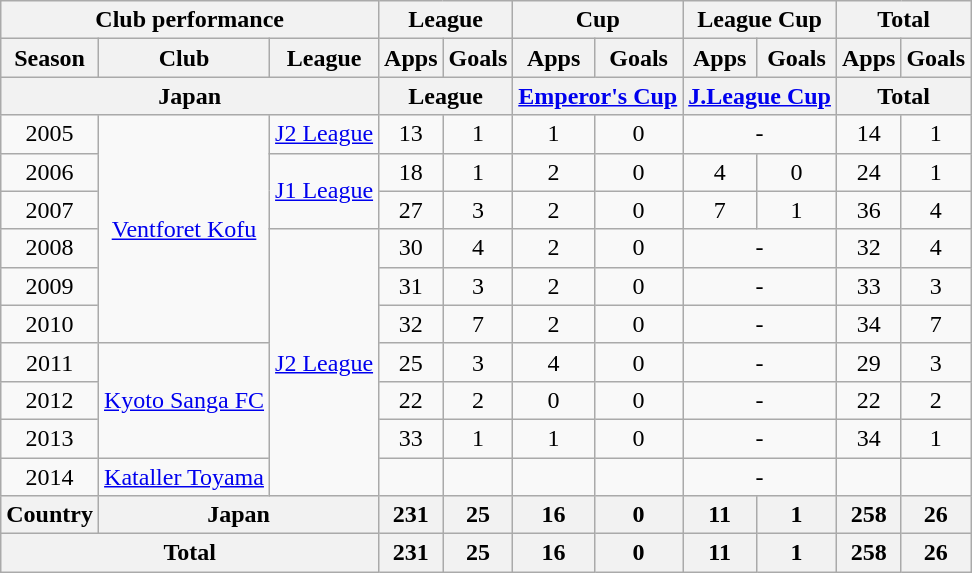<table class="wikitable" style="text-align:center;">
<tr>
<th colspan=3>Club performance</th>
<th colspan=2>League</th>
<th colspan=2>Cup</th>
<th colspan=2>League Cup</th>
<th colspan=2>Total</th>
</tr>
<tr>
<th>Season</th>
<th>Club</th>
<th>League</th>
<th>Apps</th>
<th>Goals</th>
<th>Apps</th>
<th>Goals</th>
<th>Apps</th>
<th>Goals</th>
<th>Apps</th>
<th>Goals</th>
</tr>
<tr>
<th colspan=3>Japan</th>
<th colspan=2>League</th>
<th colspan=2><a href='#'>Emperor's Cup</a></th>
<th colspan=2><a href='#'>J.League Cup</a></th>
<th colspan=2>Total</th>
</tr>
<tr>
<td>2005</td>
<td rowspan="6"><a href='#'>Ventforet Kofu</a></td>
<td><a href='#'>J2 League</a></td>
<td>13</td>
<td>1</td>
<td>1</td>
<td>0</td>
<td colspan="2">-</td>
<td>14</td>
<td>1</td>
</tr>
<tr>
<td>2006</td>
<td rowspan="2"><a href='#'>J1 League</a></td>
<td>18</td>
<td>1</td>
<td>2</td>
<td>0</td>
<td>4</td>
<td>0</td>
<td>24</td>
<td>1</td>
</tr>
<tr>
<td>2007</td>
<td>27</td>
<td>3</td>
<td>2</td>
<td>0</td>
<td>7</td>
<td>1</td>
<td>36</td>
<td>4</td>
</tr>
<tr>
<td>2008</td>
<td rowspan="7"><a href='#'>J2 League</a></td>
<td>30</td>
<td>4</td>
<td>2</td>
<td>0</td>
<td colspan="2">-</td>
<td>32</td>
<td>4</td>
</tr>
<tr>
<td>2009</td>
<td>31</td>
<td>3</td>
<td>2</td>
<td>0</td>
<td colspan="2">-</td>
<td>33</td>
<td>3</td>
</tr>
<tr>
<td>2010</td>
<td>32</td>
<td>7</td>
<td>2</td>
<td>0</td>
<td colspan="2">-</td>
<td>34</td>
<td>7</td>
</tr>
<tr>
<td>2011</td>
<td rowspan="3"><a href='#'>Kyoto Sanga FC</a></td>
<td>25</td>
<td>3</td>
<td>4</td>
<td>0</td>
<td colspan="2">-</td>
<td>29</td>
<td>3</td>
</tr>
<tr>
<td>2012</td>
<td>22</td>
<td>2</td>
<td>0</td>
<td>0</td>
<td colspan="2">-</td>
<td>22</td>
<td>2</td>
</tr>
<tr>
<td>2013</td>
<td>33</td>
<td>1</td>
<td>1</td>
<td>0</td>
<td colspan="2">-</td>
<td>34</td>
<td>1</td>
</tr>
<tr>
<td>2014</td>
<td><a href='#'>Kataller Toyama</a></td>
<td></td>
<td></td>
<td></td>
<td></td>
<td colspan="2">-</td>
<td></td>
<td></td>
</tr>
<tr>
<th rowspan=1>Country</th>
<th colspan=2>Japan</th>
<th>231</th>
<th>25</th>
<th>16</th>
<th>0</th>
<th>11</th>
<th>1</th>
<th>258</th>
<th>26</th>
</tr>
<tr>
<th colspan=3>Total</th>
<th>231</th>
<th>25</th>
<th>16</th>
<th>0</th>
<th>11</th>
<th>1</th>
<th>258</th>
<th>26</th>
</tr>
</table>
